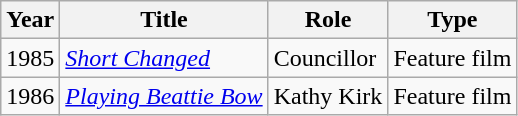<table class="wikitable">
<tr>
<th>Year</th>
<th>Title</th>
<th>Role</th>
<th>Type</th>
</tr>
<tr>
<td>1985</td>
<td><em><a href='#'>Short Changed</a></em></td>
<td>Councillor</td>
<td>Feature film</td>
</tr>
<tr>
<td>1986</td>
<td><em><a href='#'>Playing Beattie Bow</a></em></td>
<td>Kathy Kirk</td>
<td>Feature film</td>
</tr>
</table>
